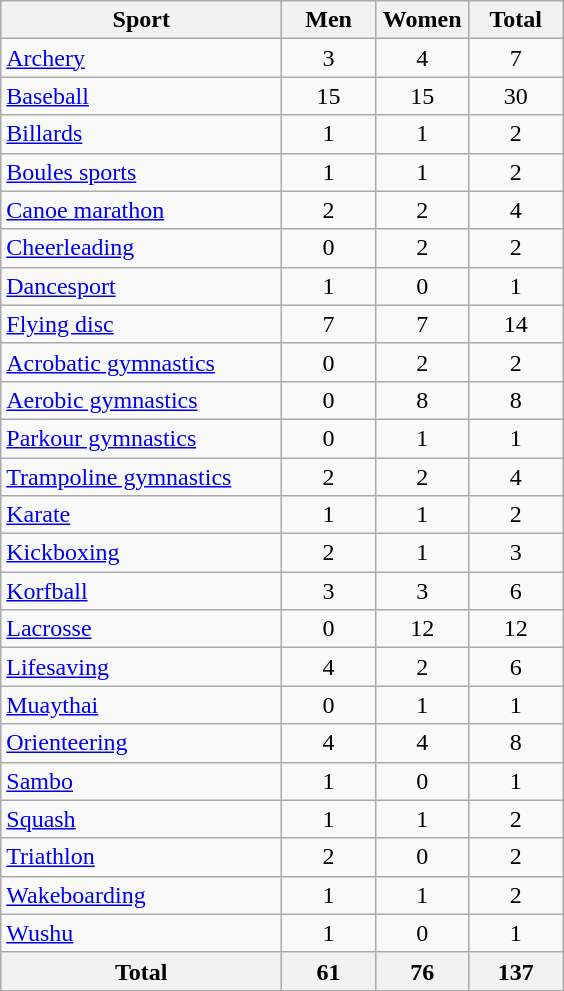<table class="wikitable sortable" style="text-align:center;">
<tr>
<th width=180>Sport</th>
<th width=55>Men</th>
<th width=55>Women</th>
<th width=55>Total</th>
</tr>
<tr>
<td align=left><a href='#'>Archery</a></td>
<td>3</td>
<td>4</td>
<td>7</td>
</tr>
<tr>
<td align=left><a href='#'>Baseball</a></td>
<td>15</td>
<td>15</td>
<td>30</td>
</tr>
<tr>
<td align=left><a href='#'>Billards</a></td>
<td>1</td>
<td>1</td>
<td>2</td>
</tr>
<tr>
<td align=left><a href='#'>Boules sports</a></td>
<td>1</td>
<td>1</td>
<td>2</td>
</tr>
<tr>
<td align=left><a href='#'>Canoe marathon</a></td>
<td>2</td>
<td>2</td>
<td>4</td>
</tr>
<tr>
<td align=left><a href='#'>Cheerleading</a></td>
<td>0</td>
<td>2</td>
<td>2</td>
</tr>
<tr>
<td align=left><a href='#'>Dancesport</a></td>
<td>1</td>
<td>0</td>
<td>1</td>
</tr>
<tr>
<td align=left><a href='#'>Flying disc</a></td>
<td>7</td>
<td>7</td>
<td>14</td>
</tr>
<tr>
<td align=left><a href='#'>Acrobatic gymnastics</a></td>
<td>0</td>
<td>2</td>
<td>2</td>
</tr>
<tr>
<td align=left><a href='#'>Aerobic gymnastics</a></td>
<td>0</td>
<td>8</td>
<td>8</td>
</tr>
<tr>
<td align=left><a href='#'>Parkour gymnastics</a></td>
<td>0</td>
<td>1</td>
<td>1</td>
</tr>
<tr>
<td align=left><a href='#'>Trampoline gymnastics</a></td>
<td>2</td>
<td>2</td>
<td>4</td>
</tr>
<tr>
<td align=left><a href='#'>Karate</a></td>
<td>1</td>
<td>1</td>
<td>2</td>
</tr>
<tr>
<td align=left><a href='#'>Kickboxing</a></td>
<td>2</td>
<td>1</td>
<td>3</td>
</tr>
<tr>
<td align=left><a href='#'>Korfball</a></td>
<td>3</td>
<td>3</td>
<td>6</td>
</tr>
<tr>
<td align=left><a href='#'>Lacrosse</a></td>
<td>0</td>
<td>12</td>
<td>12</td>
</tr>
<tr>
<td align=left><a href='#'>Lifesaving</a></td>
<td>4</td>
<td>2</td>
<td>6</td>
</tr>
<tr>
<td align=left><a href='#'>Muaythai</a></td>
<td>0</td>
<td>1</td>
<td>1</td>
</tr>
<tr>
<td align=left><a href='#'>Orienteering</a></td>
<td>4</td>
<td>4</td>
<td>8</td>
</tr>
<tr>
<td align=left><a href='#'>Sambo</a></td>
<td>1</td>
<td>0</td>
<td>1</td>
</tr>
<tr>
<td align=left><a href='#'>Squash</a></td>
<td>1</td>
<td>1</td>
<td>2</td>
</tr>
<tr>
<td align=left><a href='#'>Triathlon</a></td>
<td>2</td>
<td>0</td>
<td>2</td>
</tr>
<tr>
<td align=left><a href='#'>Wakeboarding</a></td>
<td>1</td>
<td>1</td>
<td>2</td>
</tr>
<tr>
<td align=left><a href='#'>Wushu</a></td>
<td>1</td>
<td>0</td>
<td>1</td>
</tr>
<tr>
<th>Total</th>
<th>61</th>
<th>76</th>
<th>137</th>
</tr>
</table>
